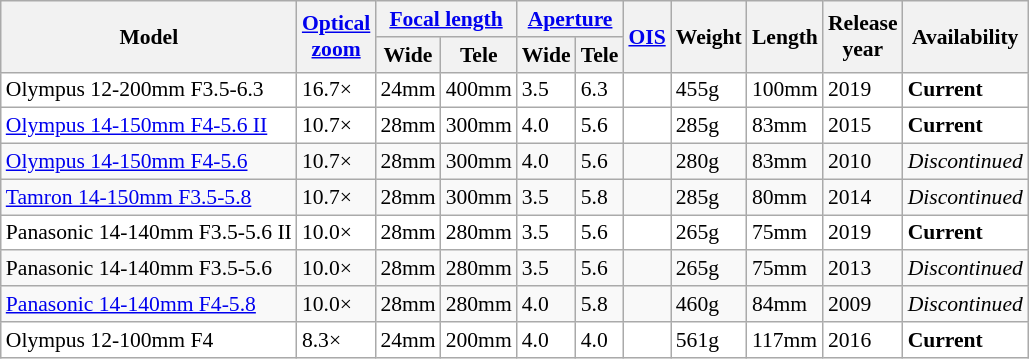<table class="wikitable sortable col2right col3right col4right col5right col6right col8right col9right" style="font-size:90%;white-space:nowrap">
<tr>
<th rowspan=2>Model</th>
<th rowspan=2><a href='#'>Optical<br>zoom</a></th>
<th colspan=2><a href='#'>Focal length</a></th>
<th colspan=2><a href='#'>Aperture</a></th>
<th rowspan=2 class=unsortable><a href='#'>OIS</a></th>
<th rowspan=2>Weight</th>
<th rowspan=2>Length</th>
<th rowspan=2 class=unsortable>Release<br>year</th>
<th rowspan=2 class=unsortable>Availability</th>
</tr>
<tr>
<th>Wide</th>
<th>Tele</th>
<th>Wide</th>
<th>Tele</th>
</tr>
<tr style="background:#fff">
<td>Olympus 12-200mm F3.5-6.3</td>
<td>16.7×</td>
<td>24mm</td>
<td>400mm</td>
<td>3.5</td>
<td>6.3</td>
<td></td>
<td>455g</td>
<td>100mm</td>
<td>2019</td>
<td><strong>Current</strong></td>
</tr>
<tr style="background:#fff">
<td><a href='#'>Olympus 14-150mm F4-5.6 II</a></td>
<td>10.7×</td>
<td>28mm</td>
<td>300mm</td>
<td>4.0</td>
<td>5.6</td>
<td></td>
<td>285g</td>
<td>83mm</td>
<td>2015</td>
<td><strong>Current</strong></td>
</tr>
<tr>
<td><a href='#'>Olympus 14-150mm F4-5.6</a></td>
<td>10.7×</td>
<td>28mm</td>
<td>300mm</td>
<td>4.0</td>
<td>5.6</td>
<td></td>
<td>280g</td>
<td>83mm</td>
<td>2010</td>
<td><em>Discontinued</em></td>
</tr>
<tr>
<td><a href='#'>Tamron 14-150mm F3.5-5.8</a></td>
<td>10.7×</td>
<td>28mm</td>
<td>300mm</td>
<td>3.5</td>
<td>5.8</td>
<td></td>
<td>285g</td>
<td>80mm</td>
<td>2014</td>
<td><em>Discontinued</em></td>
</tr>
<tr style="background:#fff">
<td>Panasonic 14-140mm F3.5-5.6 II</td>
<td>10.0×</td>
<td>28mm</td>
<td>280mm</td>
<td>3.5</td>
<td>5.6</td>
<td></td>
<td>265g</td>
<td>75mm</td>
<td>2019</td>
<td><strong>Current</strong></td>
</tr>
<tr>
<td>Panasonic 14-140mm F3.5-5.6</td>
<td>10.0×</td>
<td>28mm</td>
<td>280mm</td>
<td>3.5</td>
<td>5.6</td>
<td></td>
<td>265g</td>
<td>75mm</td>
<td>2013</td>
<td><em>Discontinued</em></td>
</tr>
<tr>
<td><a href='#'>Panasonic 14-140mm F4-5.8</a></td>
<td>10.0×</td>
<td>28mm</td>
<td>280mm</td>
<td>4.0</td>
<td>5.8</td>
<td></td>
<td>460g</td>
<td>84mm</td>
<td>2009</td>
<td><em>Discontinued</em></td>
</tr>
<tr style="background:#fff">
<td>Olympus 12-100mm F4</td>
<td>8.3×</td>
<td>24mm</td>
<td>200mm</td>
<td>4.0</td>
<td>4.0</td>
<td></td>
<td>561g</td>
<td>117mm</td>
<td>2016</td>
<td><strong>Current</strong></td>
</tr>
</table>
